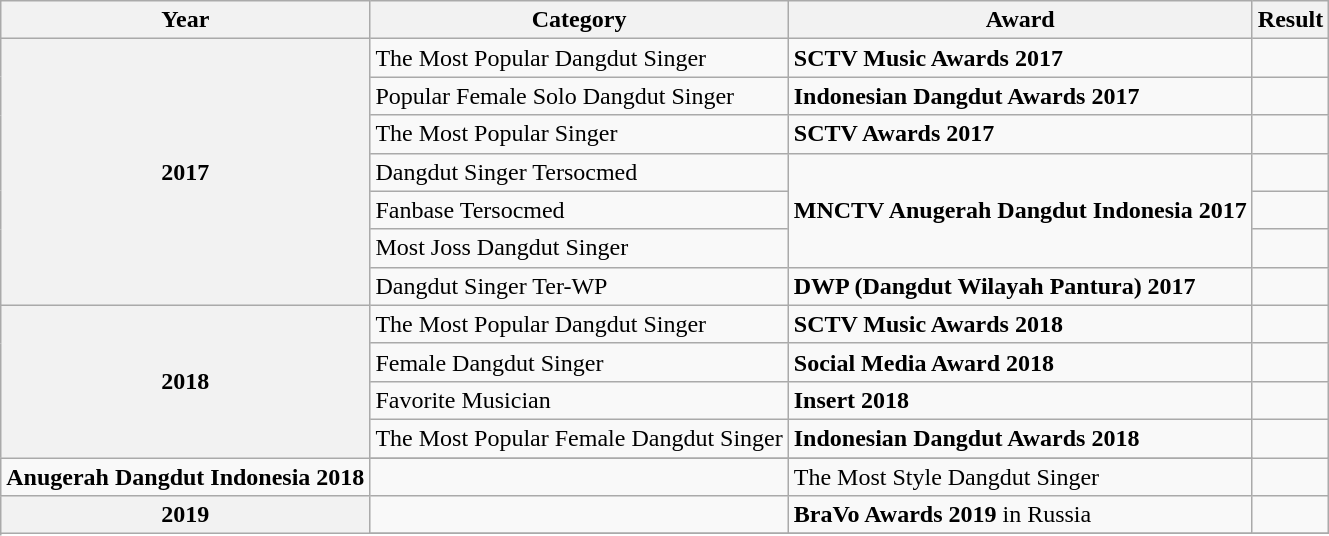<table class="wikitable">
<tr>
<th>Year</th>
<th>Category</th>
<th>Award</th>
<th>Result</th>
</tr>
<tr>
<th rowspan= "7">2017</th>
<td>The Most Popular Dangdut Singer</td>
<td><strong>SCTV Music Awards 2017</strong></td>
<td></td>
</tr>
<tr>
<td>Popular Female Solo Dangdut Singer</td>
<td><strong>Indonesian Dangdut Awards 2017</strong></td>
<td></td>
</tr>
<tr>
<td>The Most Popular Singer</td>
<td><strong>SCTV Awards 2017</strong></td>
<td></td>
</tr>
<tr>
<td>Dangdut Singer Tersocmed</td>
<td rowspan= "3"><strong>MNCTV Anugerah Dangdut Indonesia 2017</strong></td>
<td></td>
</tr>
<tr>
<td>Fanbase Tersocmed</td>
<td></td>
</tr>
<tr>
<td>Most Joss Dangdut Singer</td>
<td></td>
</tr>
<tr>
<td>Dangdut Singer Ter-WP</td>
<td rowspan= "1"><strong>DWP (Dangdut Wilayah Pantura) 2017</strong></td>
<td></td>
</tr>
<tr>
<th rowspan= "5">2018</th>
<td>The Most Popular Dangdut Singer</td>
<td><strong>SCTV Music Awards 2018</strong></td>
<td></td>
</tr>
<tr>
<td>Female Dangdut Singer</td>
<td><strong>Social Media Award 2018</strong></td>
<td></td>
</tr>
<tr>
<td>Favorite Musician</td>
<td><strong>Insert 2018</strong></td>
<td></td>
</tr>
<tr>
<td>The Most Popular Female Dangdut Singer</td>
<td><strong>Indonesian Dangdut Awards 2018</strong></td>
<td></td>
</tr>
<tr>
</tr>
<tr>
<td><strong>Anugerah Dangdut Indonesia 2018</strong></td>
<td></td>
<td>The Most Style Dangdut Singer</td>
</tr>
<tr>
<th rowspan= "5">2019</th>
<td></td>
<td><strong>BraVo Awards 2019</strong> in Russia</td>
<td></td>
</tr>
<tr>
</tr>
</table>
